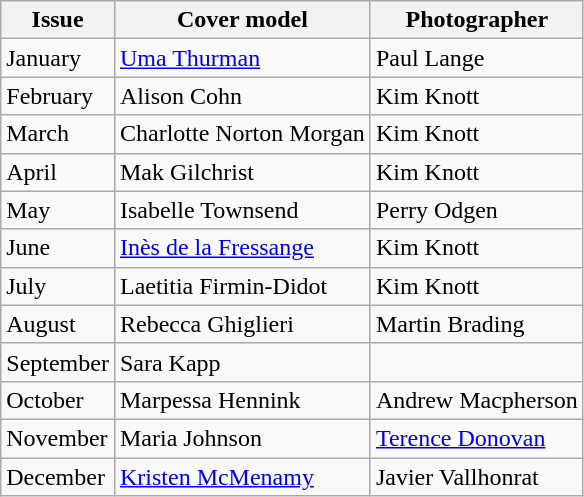<table class="sortable wikitable">
<tr>
<th>Issue</th>
<th>Cover model</th>
<th>Photographer</th>
</tr>
<tr>
<td>January</td>
<td><a href='#'>Uma Thurman</a></td>
<td>Paul Lange</td>
</tr>
<tr>
<td>February</td>
<td>Alison Cohn</td>
<td>Kim Knott</td>
</tr>
<tr>
<td>March</td>
<td>Charlotte Norton Morgan</td>
<td>Kim Knott</td>
</tr>
<tr>
<td>April</td>
<td>Mak Gilchrist</td>
<td>Kim Knott</td>
</tr>
<tr>
<td>May</td>
<td>Isabelle Townsend</td>
<td>Perry Odgen</td>
</tr>
<tr>
<td>June</td>
<td><a href='#'>Inès de la Fressange</a></td>
<td>Kim Knott</td>
</tr>
<tr>
<td>July</td>
<td>Laetitia Firmin-Didot</td>
<td>Kim Knott</td>
</tr>
<tr>
<td>August</td>
<td>Rebecca Ghiglieri</td>
<td>Martin Brading</td>
</tr>
<tr>
<td>September</td>
<td>Sara Kapp</td>
<td></td>
</tr>
<tr>
<td>October</td>
<td>Marpessa Hennink</td>
<td>Andrew Macpherson</td>
</tr>
<tr>
<td>November</td>
<td>Maria Johnson</td>
<td><a href='#'>Terence Donovan</a></td>
</tr>
<tr>
<td>December</td>
<td><a href='#'>Kristen McMenamy</a></td>
<td>Javier Vallhonrat</td>
</tr>
</table>
